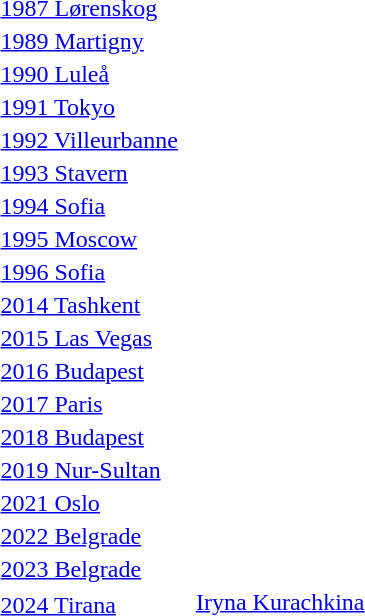<table>
<tr>
<td><a href='#'>1987 Lørenskog</a></td>
<td></td>
<td></td>
<td></td>
</tr>
<tr>
<td><a href='#'>1989 Martigny</a></td>
<td></td>
<td></td>
<td></td>
</tr>
<tr>
<td><a href='#'>1990 Luleå</a></td>
<td></td>
<td></td>
<td></td>
</tr>
<tr>
<td><a href='#'>1991 Tokyo</a></td>
<td></td>
<td></td>
<td></td>
</tr>
<tr>
<td><a href='#'>1992 Villeurbanne</a></td>
<td></td>
<td></td>
<td></td>
</tr>
<tr>
<td><a href='#'>1993 Stavern</a></td>
<td></td>
<td></td>
<td></td>
</tr>
<tr>
<td><a href='#'>1994 Sofia</a></td>
<td></td>
<td></td>
<td></td>
</tr>
<tr>
<td><a href='#'>1995 Moscow</a></td>
<td></td>
<td></td>
<td></td>
</tr>
<tr>
<td><a href='#'>1996 Sofia</a></td>
<td></td>
<td></td>
<td></td>
</tr>
<tr>
<td rowspan=2><a href='#'>2014 Tashkent</a></td>
<td rowspan=2></td>
<td rowspan=2></td>
<td></td>
</tr>
<tr>
<td></td>
</tr>
<tr>
<td rowspan=2><a href='#'>2015 Las Vegas</a></td>
<td rowspan=2></td>
<td rowspan=2></td>
<td></td>
</tr>
<tr>
<td></td>
</tr>
<tr>
<td rowspan=2><a href='#'>2016 Budapest</a></td>
<td rowspan=2></td>
<td rowspan=2></td>
<td></td>
</tr>
<tr>
<td></td>
</tr>
<tr>
<td rowspan=2><a href='#'>2017 Paris</a></td>
<td rowspan=2></td>
<td rowspan=2></td>
<td></td>
</tr>
<tr>
<td></td>
</tr>
<tr>
<td rowspan=2><a href='#'>2018 Budapest</a></td>
<td rowspan=2></td>
<td rowspan=2></td>
<td></td>
</tr>
<tr>
<td></td>
</tr>
<tr>
<td rowspan=2><a href='#'>2019 Nur-Sultan</a></td>
<td rowspan=2></td>
<td rowspan=2></td>
<td></td>
</tr>
<tr>
<td></td>
</tr>
<tr>
<td rowspan=2><a href='#'>2021 Oslo</a></td>
<td rowspan=2></td>
<td rowspan=2></td>
<td></td>
</tr>
<tr>
<td></td>
</tr>
<tr>
<td rowspan=2><a href='#'>2022 Belgrade</a></td>
<td rowspan=2></td>
<td rowspan=2></td>
<td></td>
</tr>
<tr>
<td></td>
</tr>
<tr>
<td rowspan=2><a href='#'>2023 Belgrade</a></td>
<td rowspan=2></td>
<td rowspan=2></td>
<td></td>
</tr>
<tr>
<td></td>
</tr>
<tr>
<td rowspan=2><a href='#'>2024 Tirana</a></td>
<td rowspan=2></td>
<td rowspan=2></td>
<td> <a href='#'>Iryna Kurachkina</a> </td>
</tr>
<tr>
<td></td>
</tr>
</table>
